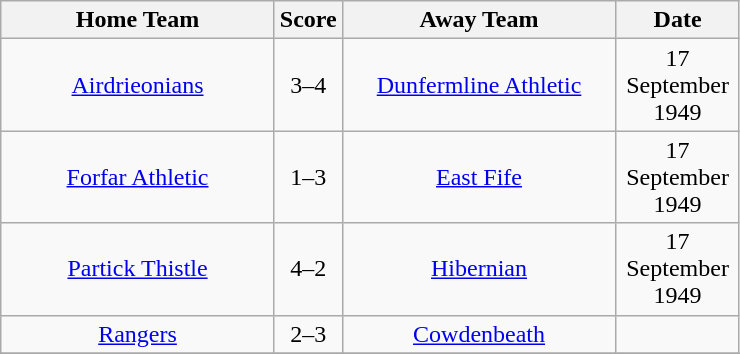<table class="wikitable" style="text-align:center;">
<tr>
<th width=175>Home Team</th>
<th width=20>Score</th>
<th width=175>Away Team</th>
<th width= 75>Date</th>
</tr>
<tr>
<td><a href='#'>Airdrieonians</a></td>
<td>3–4</td>
<td><a href='#'>Dunfermline Athletic</a></td>
<td>17 September 1949</td>
</tr>
<tr>
<td><a href='#'>Forfar Athletic</a></td>
<td>1–3</td>
<td><a href='#'>East Fife</a></td>
<td>17 September 1949</td>
</tr>
<tr>
<td><a href='#'>Partick Thistle</a></td>
<td>4–2</td>
<td><a href='#'>Hibernian</a></td>
<td>17 September 1949</td>
</tr>
<tr>
<td><a href='#'>Rangers</a></td>
<td>2–3</td>
<td><a href='#'>Cowdenbeath</a></td>
<td></td>
</tr>
<tr>
</tr>
</table>
